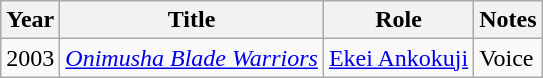<table class="wikitable sortable">
<tr>
<th>Year</th>
<th>Title</th>
<th>Role</th>
<th>Notes</th>
</tr>
<tr>
<td>2003</td>
<td><em><a href='#'>Onimusha Blade Warriors</a></em></td>
<td><a href='#'>Ekei Ankokuji</a></td>
<td>Voice</td>
</tr>
</table>
